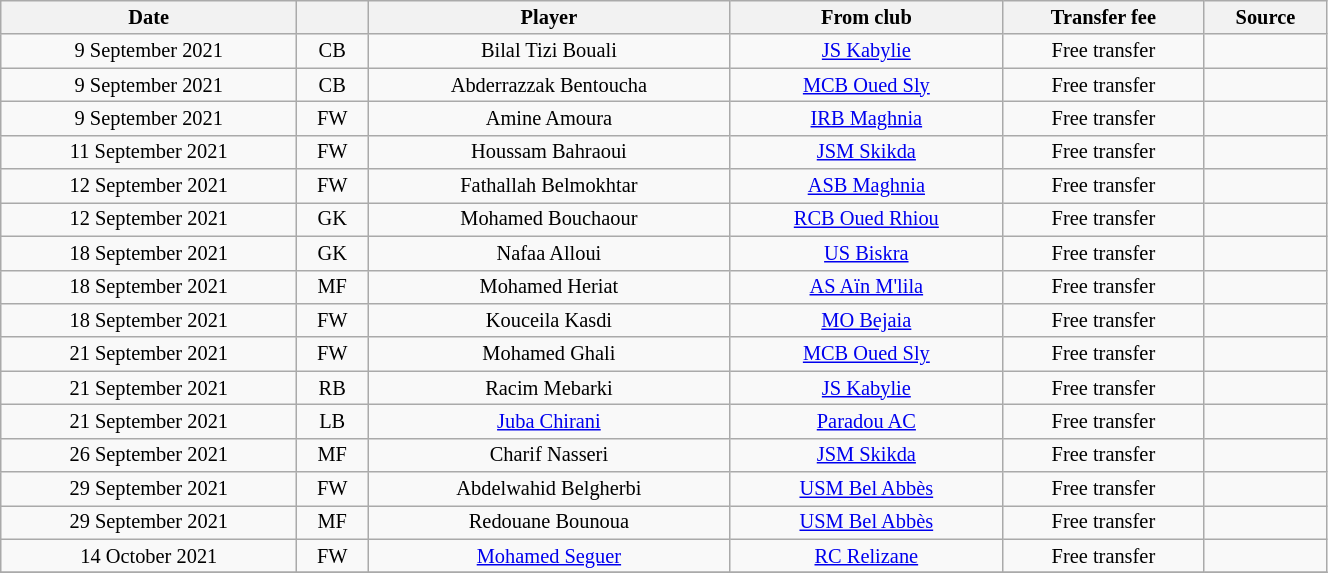<table class="wikitable sortable" style="width:70%; text-align:center; font-size:85%; text-align:centre;">
<tr>
<th>Date</th>
<th></th>
<th>Player</th>
<th>From club</th>
<th>Transfer fee</th>
<th>Source</th>
</tr>
<tr>
<td>9 September 2021</td>
<td>CB</td>
<td> Bilal Tizi Bouali</td>
<td><a href='#'>JS Kabylie</a></td>
<td>Free transfer</td>
<td></td>
</tr>
<tr>
<td>9 September 2021</td>
<td>CB</td>
<td> Abderrazzak Bentoucha</td>
<td><a href='#'>MCB Oued Sly</a></td>
<td>Free transfer</td>
<td></td>
</tr>
<tr>
<td>9 September 2021</td>
<td>FW</td>
<td> Amine Amoura</td>
<td><a href='#'>IRB Maghnia</a></td>
<td>Free transfer</td>
<td></td>
</tr>
<tr>
<td>11 September 2021</td>
<td>FW</td>
<td> Houssam Bahraoui</td>
<td><a href='#'>JSM Skikda</a></td>
<td>Free transfer</td>
<td></td>
</tr>
<tr>
<td>12 September 2021</td>
<td>FW</td>
<td> Fathallah Belmokhtar</td>
<td><a href='#'>ASB Maghnia</a></td>
<td>Free transfer</td>
<td></td>
</tr>
<tr>
<td>12 September 2021</td>
<td>GK</td>
<td> Mohamed Bouchaour</td>
<td><a href='#'>RCB Oued Rhiou</a></td>
<td>Free transfer</td>
<td></td>
</tr>
<tr>
<td>18 September 2021</td>
<td>GK</td>
<td> Nafaa Alloui</td>
<td><a href='#'>US Biskra</a></td>
<td>Free transfer</td>
<td></td>
</tr>
<tr>
<td>18 September 2021</td>
<td>MF</td>
<td> Mohamed Heriat</td>
<td><a href='#'>AS Aïn M'lila</a></td>
<td>Free transfer</td>
<td></td>
</tr>
<tr>
<td>18 September 2021</td>
<td>FW</td>
<td> Kouceila Kasdi</td>
<td><a href='#'>MO Bejaia</a></td>
<td>Free transfer</td>
<td></td>
</tr>
<tr>
<td>21 September 2021</td>
<td>FW</td>
<td> Mohamed Ghali</td>
<td><a href='#'>MCB Oued Sly</a></td>
<td>Free transfer</td>
<td></td>
</tr>
<tr>
<td>21 September 2021</td>
<td>RB</td>
<td> Racim Mebarki</td>
<td><a href='#'>JS Kabylie</a></td>
<td>Free transfer</td>
<td></td>
</tr>
<tr>
<td>21 September 2021</td>
<td>LB</td>
<td> <a href='#'>Juba Chirani</a></td>
<td><a href='#'>Paradou AC</a></td>
<td>Free transfer</td>
<td></td>
</tr>
<tr>
<td>26 September 2021</td>
<td>MF</td>
<td> Charif Nasseri</td>
<td><a href='#'>JSM Skikda</a></td>
<td>Free transfer</td>
<td></td>
</tr>
<tr>
<td>29 September 2021</td>
<td>FW</td>
<td> Abdelwahid Belgherbi</td>
<td><a href='#'>USM Bel Abbès</a></td>
<td>Free transfer</td>
<td></td>
</tr>
<tr>
<td>29 September 2021</td>
<td>MF</td>
<td> Redouane Bounoua</td>
<td><a href='#'>USM Bel Abbès</a></td>
<td>Free transfer</td>
<td></td>
</tr>
<tr>
<td>14 October 2021</td>
<td>FW</td>
<td> <a href='#'>Mohamed Seguer</a></td>
<td><a href='#'>RC Relizane</a></td>
<td>Free transfer</td>
<td></td>
</tr>
<tr>
</tr>
</table>
